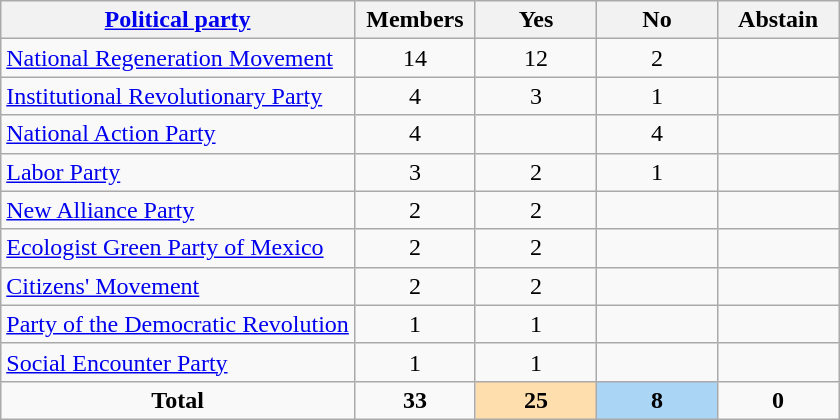<table class="wikitable">
<tr>
<th><a href='#'>Political party</a></th>
<th style="width:55pt;">Members</th>
<th style="width:55pt;">Yes</th>
<th style="width:55pt;">No</th>
<th style="width:55pt;">Abstain</th>
</tr>
<tr>
<td align="left"> <a href='#'>National Regeneration Movement</a></td>
<td style="text-align:center;">14</td>
<td style="text-align:center;">12</td>
<td style="text-align:center;">2</td>
<td style="text-align:center;"></td>
</tr>
<tr>
<td align="left"> <a href='#'>Institutional Revolutionary Party</a></td>
<td style="text-align:center;">4</td>
<td style="text-align:center;">3</td>
<td style="text-align:center;">1</td>
<td style="text-align:center;"></td>
</tr>
<tr>
<td align="left"> <a href='#'>National Action Party</a></td>
<td style="text-align:center;">4</td>
<td style="text-align:center;"></td>
<td style="text-align:center;">4</td>
<td style="text-align:center;"></td>
</tr>
<tr>
<td align="left"> <a href='#'>Labor Party</a></td>
<td style="text-align:center;">3</td>
<td style="text-align:center;">2</td>
<td style="text-align:center;">1</td>
<td style="text-align:center;"></td>
</tr>
<tr>
<td align="left"> <a href='#'>New Alliance Party</a></td>
<td style="text-align:center;">2</td>
<td style="text-align:center;">2</td>
<td style="text-align:center;"></td>
<td style="text-align:center;"></td>
</tr>
<tr>
<td align="left"> <a href='#'>Ecologist Green Party of Mexico</a></td>
<td style="text-align:center;">2</td>
<td style="text-align:center;">2</td>
<td style="text-align:center;"></td>
<td style="text-align:center;"></td>
</tr>
<tr>
<td align="left"> <a href='#'>Citizens' Movement</a></td>
<td style="text-align:center;">2</td>
<td style="text-align:center;">2</td>
<td style="text-align:center;"></td>
<td style="text-align:center;"></td>
</tr>
<tr>
<td align="left"> <a href='#'>Party of the Democratic Revolution</a></td>
<td style="text-align:center;">1</td>
<td style="text-align:center;">1</td>
<td style="text-align:center;"></td>
<td style="text-align:center;"></td>
</tr>
<tr>
<td align="left"> <a href='#'>Social Encounter Party</a></td>
<td style="text-align:center;">1</td>
<td style="text-align:center;">1</td>
<td style="text-align:center;"></td>
<td style="text-align:center;"></td>
</tr>
<tr>
<td style="text-align:center;"><strong>Total</strong></td>
<td style="text-align:center;"><strong>33</strong></td>
<th style="background:#ffdead;"><strong>25</strong></th>
<th style="background:#abd5f5;"><strong>8</strong></th>
<td style="text-align:center;"><strong>0</strong></td>
</tr>
</table>
